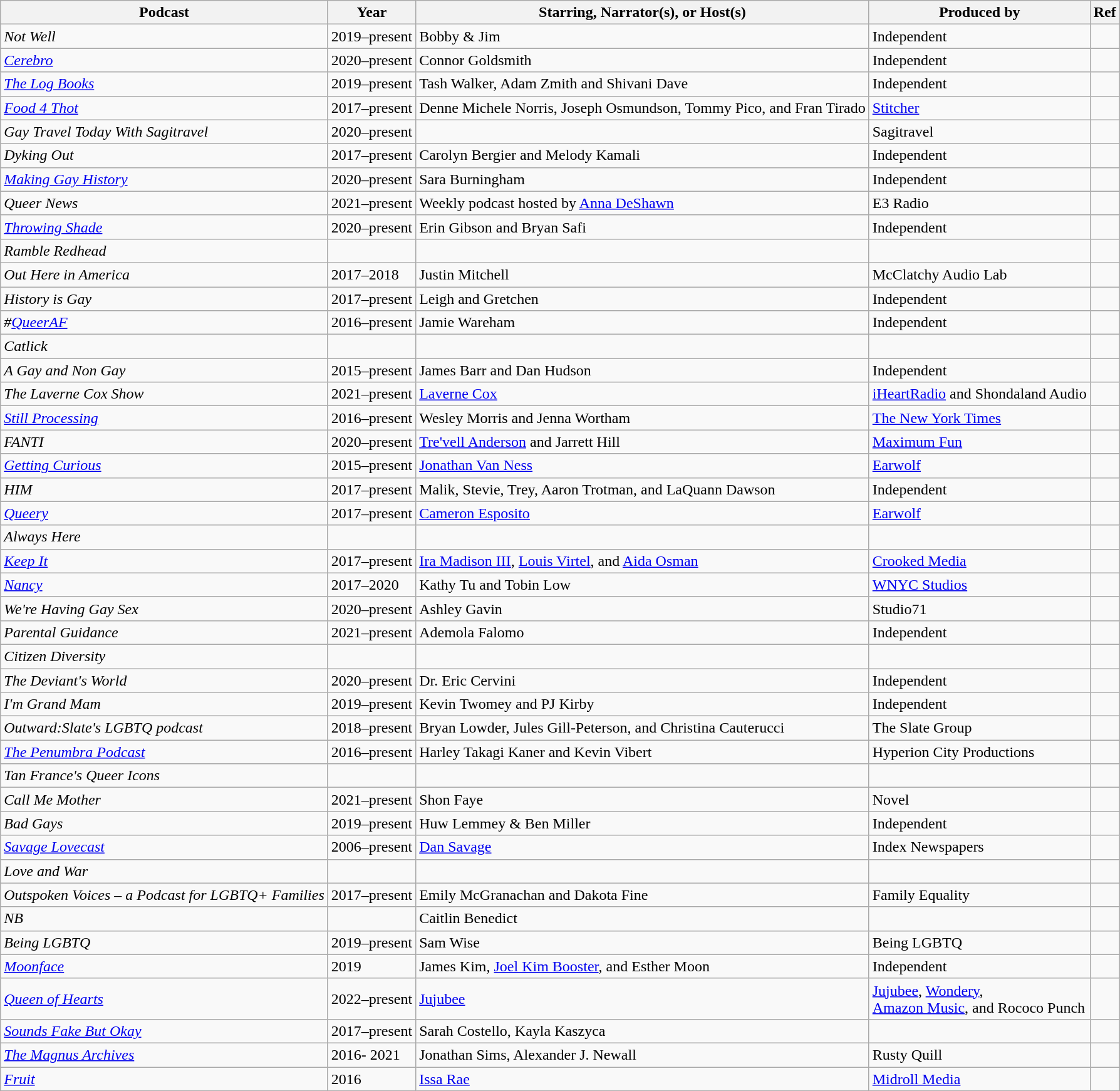<table class="wikitable sortable">
<tr>
<th>Podcast</th>
<th>Year</th>
<th>Starring, Narrator(s), or Host(s)</th>
<th>Produced by</th>
<th>Ref</th>
</tr>
<tr>
<td><em>Not Well</em></td>
<td>2019–present</td>
<td>Bobby & Jim</td>
<td>Independent</td>
<td></td>
</tr>
<tr>
<td><em><a href='#'>Cerebro</a></em></td>
<td>2020–present</td>
<td>Connor Goldsmith</td>
<td>Independent</td>
<td></td>
</tr>
<tr>
<td><em><a href='#'>The Log Books</a></em></td>
<td>2019–present</td>
<td>Tash Walker, Adam Zmith and Shivani Dave</td>
<td>Independent</td>
<td></td>
</tr>
<tr>
<td><em><a href='#'>Food 4 Thot</a></em></td>
<td>2017–present</td>
<td>Denne Michele Norris, Joseph Osmundson, Tommy Pico, and Fran Tirado</td>
<td><a href='#'>Stitcher</a></td>
<td></td>
</tr>
<tr>
<td><em>Gay Travel Today With Sagitravel</em></td>
<td>2020–present</td>
<td></td>
<td>Sagitravel</td>
<td></td>
</tr>
<tr>
<td><em>Dyking Out</em></td>
<td>2017–present</td>
<td>Carolyn Bergier and Melody Kamali</td>
<td>Independent</td>
<td></td>
</tr>
<tr>
<td><em><a href='#'>Making Gay History</a></em></td>
<td>2020–present</td>
<td>Sara Burningham</td>
<td>Independent</td>
<td></td>
</tr>
<tr>
<td><em>Queer News</em></td>
<td>2021–present</td>
<td>Weekly podcast hosted by <a href='#'>Anna DeShawn</a></td>
<td>E3 Radio</td>
<td></td>
</tr>
<tr>
<td><em><a href='#'>Throwing Shade</a></em></td>
<td>2020–present</td>
<td>Erin Gibson and Bryan Safi</td>
<td>Independent</td>
<td></td>
</tr>
<tr>
<td><em>Ramble Redhead</em></td>
<td></td>
<td></td>
<td></td>
<td></td>
</tr>
<tr>
<td><em>Out Here in America</em></td>
<td>2017–2018</td>
<td>Justin Mitchell</td>
<td>McClatchy Audio Lab</td>
<td></td>
</tr>
<tr>
<td><em>History is Gay</em></td>
<td>2017–present</td>
<td>Leigh and Gretchen</td>
<td>Independent</td>
<td></td>
</tr>
<tr>
<td><em>#<a href='#'>QueerAF</a></em></td>
<td>2016–present</td>
<td>Jamie Wareham</td>
<td>Independent</td>
<td></td>
</tr>
<tr>
<td><em>Catlick</em></td>
<td></td>
<td></td>
<td></td>
<td></td>
</tr>
<tr>
<td><em>A Gay and Non Gay</em></td>
<td>2015–present</td>
<td>James Barr and Dan Hudson</td>
<td>Independent</td>
<td></td>
</tr>
<tr>
<td><em>The Laverne Cox Show</em></td>
<td>2021–present</td>
<td><a href='#'>Laverne Cox</a></td>
<td><a href='#'>iHeartRadio</a> and Shondaland Audio</td>
<td></td>
</tr>
<tr>
<td><em><a href='#'>Still Processing</a></em></td>
<td>2016–present</td>
<td>Wesley Morris and Jenna Wortham</td>
<td><a href='#'>The New York Times</a></td>
<td></td>
</tr>
<tr>
<td><em>FANTI</em></td>
<td>2020–present</td>
<td><a href='#'>Tre'vell Anderson</a> and Jarrett Hill</td>
<td><a href='#'>Maximum Fun</a></td>
<td></td>
</tr>
<tr>
<td><em><a href='#'>Getting Curious</a></em></td>
<td>2015–present</td>
<td><a href='#'>Jonathan Van Ness</a></td>
<td><a href='#'>Earwolf</a></td>
<td></td>
</tr>
<tr>
<td><em>HIM</em></td>
<td>2017–present</td>
<td>Malik, Stevie, Trey, Aaron Trotman, and LaQuann Dawson</td>
<td>Independent</td>
<td></td>
</tr>
<tr>
<td><em><a href='#'>Queery</a></em></td>
<td>2017–present</td>
<td><a href='#'>Cameron Esposito</a></td>
<td><a href='#'>Earwolf</a></td>
<td></td>
</tr>
<tr>
<td><em>Always Here</em></td>
<td></td>
<td></td>
<td></td>
<td></td>
</tr>
<tr>
<td><em><a href='#'>Keep It</a></em></td>
<td>2017–present</td>
<td><a href='#'>Ira Madison III</a>, <a href='#'>Louis Virtel</a>, and <a href='#'>Aida Osman</a></td>
<td><a href='#'>Crooked Media</a></td>
<td></td>
</tr>
<tr>
<td><em><a href='#'>Nancy</a></em></td>
<td>2017–2020</td>
<td>Kathy Tu and Tobin Low</td>
<td><a href='#'>WNYC Studios</a></td>
<td></td>
</tr>
<tr>
<td><em>We're Having Gay Sex</em></td>
<td>2020–present</td>
<td>Ashley Gavin</td>
<td>Studio71</td>
<td></td>
</tr>
<tr>
<td><em>Parental Guidance</em></td>
<td>2021–present</td>
<td>Ademola Falomo</td>
<td>Independent</td>
<td></td>
</tr>
<tr>
<td><em>Citizen Diversity</em></td>
<td></td>
<td></td>
<td></td>
<td></td>
</tr>
<tr>
<td><em>The Deviant's World</em></td>
<td>2020–present</td>
<td>Dr. Eric Cervini</td>
<td>Independent</td>
<td></td>
</tr>
<tr>
<td><em>I'm Grand Mam</em></td>
<td>2019–present</td>
<td>Kevin Twomey and PJ Kirby</td>
<td>Independent</td>
<td></td>
</tr>
<tr>
<td><em>Outward:Slate's LGBTQ podcast</em></td>
<td>2018–present</td>
<td>Bryan Lowder, Jules Gill-Peterson, and Christina Cauterucci</td>
<td>The Slate Group</td>
<td></td>
</tr>
<tr>
<td><em><a href='#'>The Penumbra Podcast</a></em></td>
<td>2016–present</td>
<td>Harley Takagi Kaner and Kevin Vibert</td>
<td>Hyperion City Productions</td>
<td></td>
</tr>
<tr>
<td><em>Tan France's Queer Icons</em></td>
<td></td>
<td></td>
<td></td>
<td></td>
</tr>
<tr>
<td><em>Call Me Mother</em></td>
<td>2021–present</td>
<td>Shon Faye</td>
<td>Novel</td>
<td></td>
</tr>
<tr>
<td><em>Bad Gays</em></td>
<td>2019–present</td>
<td>Huw Lemmey & Ben Miller</td>
<td>Independent</td>
<td></td>
</tr>
<tr>
<td><em><a href='#'>Savage Lovecast</a></em></td>
<td>2006–present</td>
<td><a href='#'>Dan Savage</a></td>
<td>Index Newspapers</td>
<td></td>
</tr>
<tr>
<td><em>Love and War</em></td>
<td></td>
<td></td>
<td></td>
<td></td>
</tr>
<tr>
<td><em>Outspoken Voices – a Podcast for LGBTQ+ Families</em></td>
<td>2017–present</td>
<td>Emily McGranachan and Dakota Fine</td>
<td>Family Equality</td>
<td></td>
</tr>
<tr>
<td><em>NB</em></td>
<td></td>
<td>Caitlin Benedict</td>
<td></td>
<td></td>
</tr>
<tr>
<td><em>Being LGBTQ</em></td>
<td>2019–present</td>
<td>Sam Wise</td>
<td>Being LGBTQ</td>
<td></td>
</tr>
<tr>
<td><em><a href='#'>Moonface</a></em></td>
<td>2019</td>
<td>James Kim, <a href='#'>Joel Kim Booster</a>, and Esther Moon</td>
<td>Independent</td>
<td></td>
</tr>
<tr>
<td><em><a href='#'>Queen of Hearts</a></em></td>
<td>2022–present</td>
<td><a href='#'>Jujubee</a></td>
<td><a href='#'>Jujubee</a>, <a href='#'>Wondery</a>,<br><a href='#'>Amazon Music</a>, and Rococo Punch</td>
<td></td>
</tr>
<tr>
<td><a href='#'><em>Sounds Fake But Okay</em></a></td>
<td>2017–present</td>
<td>Sarah Costello, Kayla Kaszyca</td>
<td></td>
<td></td>
</tr>
<tr>
<td><em><a href='#'>The Magnus Archives</a></em></td>
<td>2016- 2021</td>
<td>Jonathan Sims, Alexander J. Newall</td>
<td>Rusty Quill</td>
<td></td>
</tr>
<tr>
<td><em><a href='#'>Fruit</a></em></td>
<td>2016</td>
<td><a href='#'>Issa Rae</a></td>
<td><a href='#'>Midroll Media</a></td>
<td></td>
</tr>
</table>
